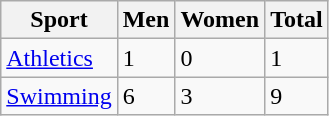<table class="wikitable sortable">
<tr>
<th>Sport</th>
<th>Men</th>
<th>Women</th>
<th>Total</th>
</tr>
<tr>
<td><a href='#'>Athletics</a></td>
<td>1</td>
<td>0</td>
<td>1</td>
</tr>
<tr>
<td><a href='#'>Swimming</a></td>
<td>6</td>
<td>3</td>
<td>9</td>
</tr>
</table>
